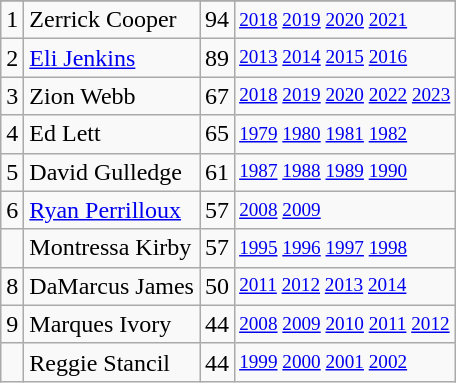<table class="wikitable">
<tr>
</tr>
<tr>
<td>1</td>
<td>Zerrick Cooper</td>
<td><abbr>94</abbr></td>
<td style="font-size:80%;"><a href='#'>2018</a> <a href='#'>2019</a> <a href='#'>2020</a> <a href='#'>2021</a></td>
</tr>
<tr>
<td>2</td>
<td><a href='#'>Eli Jenkins</a></td>
<td><abbr>89</abbr></td>
<td style="font-size:80%;"><a href='#'>2013</a> <a href='#'>2014</a> <a href='#'>2015</a> <a href='#'>2016</a></td>
</tr>
<tr>
<td>3</td>
<td>Zion Webb</td>
<td><abbr>67</abbr></td>
<td style="font-size:80%;"><a href='#'>2018</a> <a href='#'>2019</a> <a href='#'>2020</a> <a href='#'>2022</a> <a href='#'>2023</a></td>
</tr>
<tr>
<td>4</td>
<td>Ed Lett</td>
<td><abbr>65</abbr></td>
<td style="font-size:80%;"><a href='#'>1979</a> <a href='#'>1980</a> <a href='#'>1981</a> <a href='#'>1982</a></td>
</tr>
<tr>
<td>5</td>
<td>David Gulledge</td>
<td><abbr>61</abbr></td>
<td style="font-size:80%;"><a href='#'>1987</a> <a href='#'>1988</a> <a href='#'>1989</a> <a href='#'>1990</a></td>
</tr>
<tr>
<td>6</td>
<td><a href='#'>Ryan Perrilloux</a></td>
<td><abbr>57</abbr></td>
<td style="font-size:80%;"><a href='#'>2008</a> <a href='#'>2009</a></td>
</tr>
<tr>
<td></td>
<td>Montressa Kirby</td>
<td><abbr>57</abbr></td>
<td style="font-size:80%;"><a href='#'>1995</a> <a href='#'>1996</a> <a href='#'>1997</a> <a href='#'>1998</a></td>
</tr>
<tr>
<td>8</td>
<td>DaMarcus James</td>
<td><abbr>50</abbr></td>
<td style="font-size:80%;"><a href='#'>2011</a> <a href='#'>2012</a> <a href='#'>2013</a> <a href='#'>2014</a></td>
</tr>
<tr>
<td>9</td>
<td>Marques Ivory</td>
<td><abbr>44</abbr></td>
<td style="font-size:80%;"><a href='#'>2008</a> <a href='#'>2009</a> <a href='#'>2010</a> <a href='#'>2011</a> <a href='#'>2012</a></td>
</tr>
<tr>
<td></td>
<td>Reggie Stancil</td>
<td><abbr>44</abbr></td>
<td style="font-size:80%;"><a href='#'>1999</a> <a href='#'>2000</a> <a href='#'>2001</a> <a href='#'>2002</a></td>
</tr>
</table>
